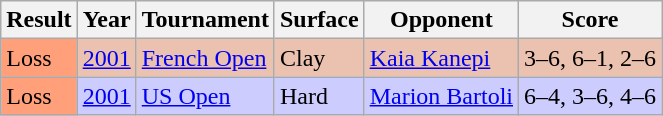<table class="sortable wikitable">
<tr>
<th>Result</th>
<th>Year</th>
<th>Tournament</th>
<th>Surface</th>
<th>Opponent</th>
<th>Score</th>
</tr>
<tr style="background:#ebc2af;">
<td style="background:#ffa07a;">Loss</td>
<td><a href='#'>2001</a></td>
<td><a href='#'>French Open</a></td>
<td>Clay</td>
<td> <a href='#'>Kaia Kanepi</a></td>
<td>3–6, 6–1, 2–6</td>
</tr>
<tr style="background:#ccf;">
<td style="background:#ffa07a;">Loss</td>
<td><a href='#'>2001</a></td>
<td><a href='#'>US Open</a></td>
<td>Hard</td>
<td> <a href='#'>Marion Bartoli</a></td>
<td>6–4, 3–6, 4–6</td>
</tr>
</table>
